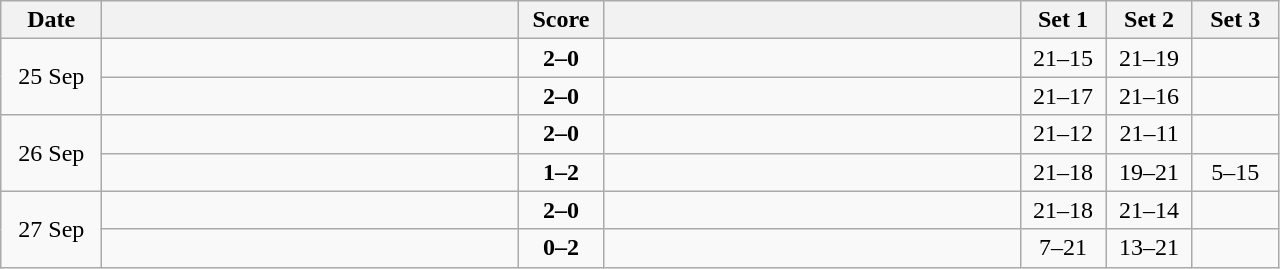<table class="wikitable" style="text-align: center;">
<tr>
<th width="60">Date</th>
<th align="right" width="270"></th>
<th width="50">Score</th>
<th align="left" width="270"></th>
<th width="50">Set 1</th>
<th width="50">Set 2</th>
<th width="50">Set 3</th>
</tr>
<tr>
<td rowspan=2>25 Sep</td>
<td align=left><strong></strong></td>
<td align=center><strong>2–0</strong></td>
<td align=left></td>
<td>21–15</td>
<td>21–19</td>
<td></td>
</tr>
<tr>
<td align=left><strong></strong></td>
<td align=center><strong>2–0</strong></td>
<td align=left></td>
<td>21–17</td>
<td>21–16</td>
<td></td>
</tr>
<tr>
<td rowspan=2>26 Sep</td>
<td align=left><strong></strong></td>
<td align=center><strong>2–0</strong></td>
<td align=left></td>
<td>21–12</td>
<td>21–11</td>
<td></td>
</tr>
<tr>
<td align=left></td>
<td align=center><strong>1–2</strong></td>
<td align=left><strong></strong></td>
<td>21–18</td>
<td>19–21</td>
<td>5–15</td>
</tr>
<tr>
<td rowspan=2>27 Sep</td>
<td align=left><strong></strong></td>
<td align=center><strong>2–0</strong></td>
<td align=left></td>
<td>21–18</td>
<td>21–14</td>
<td></td>
</tr>
<tr>
<td align=left></td>
<td align=center><strong>0–2</strong></td>
<td align=left><strong></strong></td>
<td>7–21</td>
<td>13–21</td>
<td></td>
</tr>
</table>
